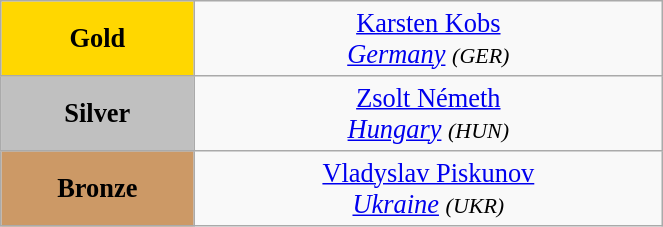<table class="wikitable" style=" text-align:center; font-size:110%;" width="35%">
<tr>
<td bgcolor="gold"><strong>Gold</strong></td>
<td> <a href='#'>Karsten Kobs</a><br><em><a href='#'>Germany</a> <small>(GER)</small></em></td>
</tr>
<tr>
<td bgcolor="silver"><strong>Silver</strong></td>
<td> <a href='#'>Zsolt Németh</a><br><em><a href='#'>Hungary</a> <small>(HUN)</small></em></td>
</tr>
<tr>
<td bgcolor="CC9966"><strong>Bronze</strong></td>
<td> <a href='#'>Vladyslav Piskunov</a><br><em><a href='#'>Ukraine</a> <small>(UKR)</small></em></td>
</tr>
</table>
